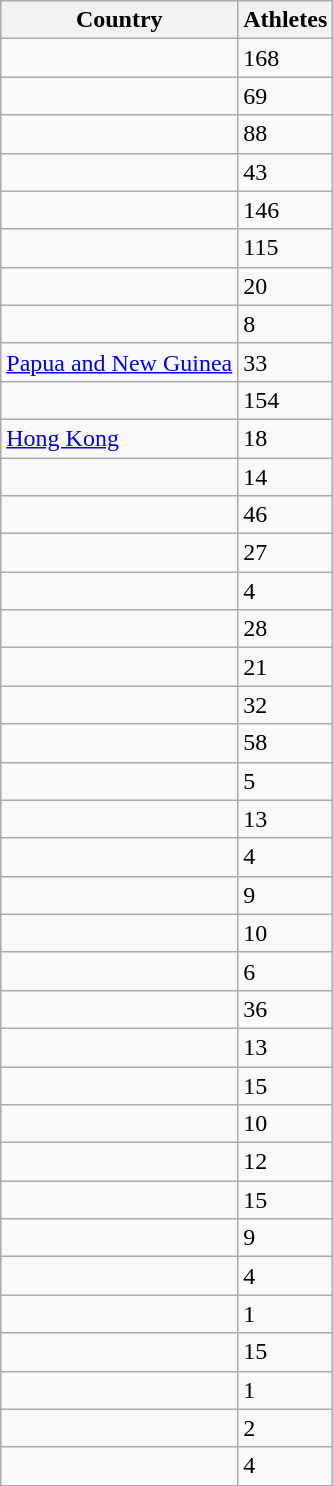<table class="wikitable collapsible sortable" style="border:90">
<tr>
<th scope=col>Country</th>
<th scope=col>Athletes</th>
</tr>
<tr>
<td></td>
<td>168</td>
</tr>
<tr>
<td></td>
<td>69</td>
</tr>
<tr>
<td></td>
<td>88</td>
</tr>
<tr>
<td></td>
<td>43</td>
</tr>
<tr>
<td></td>
<td>146</td>
</tr>
<tr>
<td></td>
<td>115</td>
</tr>
<tr>
<td></td>
<td>20</td>
</tr>
<tr>
<td></td>
<td>8</td>
</tr>
<tr>
<td> <a href='#'>Papua and New Guinea</a></td>
<td>33</td>
</tr>
<tr>
<td></td>
<td>154</td>
</tr>
<tr>
<td> <a href='#'>Hong Kong</a></td>
<td>18</td>
</tr>
<tr>
<td></td>
<td>14</td>
</tr>
<tr>
<td></td>
<td>46</td>
</tr>
<tr>
<td></td>
<td>27</td>
</tr>
<tr>
<td></td>
<td>4</td>
</tr>
<tr>
<td></td>
<td>28</td>
</tr>
<tr>
<td></td>
<td>21</td>
</tr>
<tr>
<td></td>
<td>32</td>
</tr>
<tr>
<td></td>
<td>58</td>
</tr>
<tr>
<td></td>
<td>5</td>
</tr>
<tr>
<td></td>
<td>13</td>
</tr>
<tr>
<td></td>
<td>4</td>
</tr>
<tr>
<td></td>
<td>9</td>
</tr>
<tr>
<td></td>
<td>10</td>
</tr>
<tr>
<td></td>
<td>6</td>
</tr>
<tr>
<td></td>
<td>36</td>
</tr>
<tr>
<td></td>
<td>13</td>
</tr>
<tr>
<td></td>
<td>15</td>
</tr>
<tr>
<td></td>
<td>10</td>
</tr>
<tr>
<td></td>
<td>12</td>
</tr>
<tr>
<td></td>
<td>15</td>
</tr>
<tr>
<td></td>
<td>9</td>
</tr>
<tr>
<td></td>
<td>4</td>
</tr>
<tr>
<td></td>
<td>1</td>
</tr>
<tr>
<td></td>
<td>15</td>
</tr>
<tr>
<td></td>
<td>1</td>
</tr>
<tr>
<td></td>
<td>2</td>
</tr>
<tr>
<td></td>
<td>4</td>
</tr>
</table>
